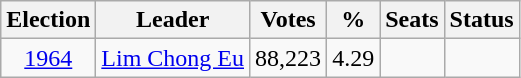<table class=wikitable style=text-align:center>
<tr>
<th>Election</th>
<th>Leader</th>
<th>Votes</th>
<th>%</th>
<th>Seats</th>
<th>Status</th>
</tr>
<tr>
<td><a href='#'>1964</a></td>
<td><a href='#'>Lim Chong Eu</a></td>
<td>88,223</td>
<td>4.29</td>
<td></td>
<td></td>
</tr>
</table>
